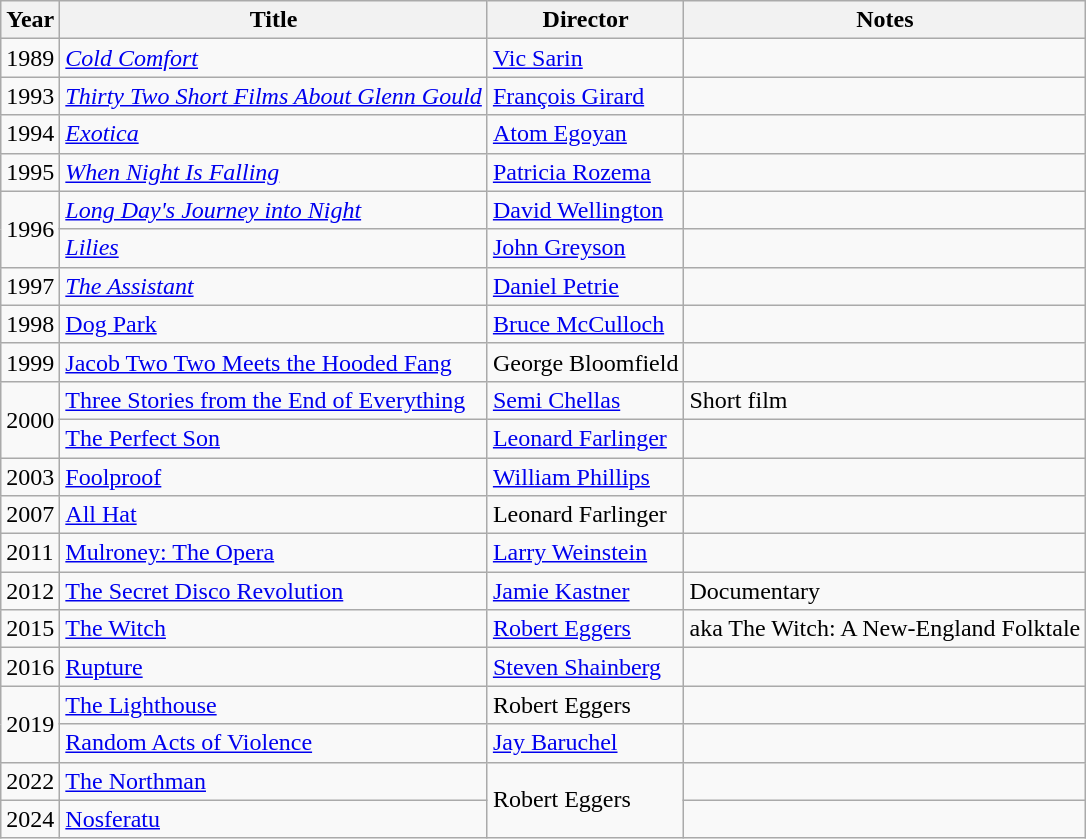<table class="wikitable sortable">
<tr>
<th>Year</th>
<th>Title</th>
<th>Director</th>
<th class="unsortable">Notes</th>
</tr>
<tr>
<td>1989</td>
<td><em><a href='#'>Cold Comfort</a></em></td>
<td><a href='#'>Vic Sarin</a></td>
<td></td>
</tr>
<tr>
<td>1993</td>
<td><em><a href='#'>Thirty Two Short Films About Glenn Gould</a></em></td>
<td><a href='#'>François Girard</a></td>
<td></td>
</tr>
<tr>
<td>1994</td>
<td><em><a href='#'>Exotica</a></em></td>
<td><a href='#'>Atom Egoyan</a></td>
<td></td>
</tr>
<tr>
<td>1995</td>
<td><em><a href='#'>When Night Is Falling</a></em></td>
<td><a href='#'>Patricia Rozema</a></td>
<td></td>
</tr>
<tr>
<td rowspan="2">1996</td>
<td><em><a href='#'>Long Day's Journey into Night</a></em></td>
<td><a href='#'>David Wellington</a></td>
<td></td>
</tr>
<tr>
<td><em><a href='#'>Lilies</a></em></td>
<td><a href='#'>John Greyson</a></td>
<td></td>
</tr>
<tr>
<td>1997</td>
<td><em><a href='#'>The Assistant</a></td>
<td><a href='#'>Daniel Petrie</a></td>
<td></td>
</tr>
<tr>
<td>1998</td>
<td></em><a href='#'>Dog Park</a><em></td>
<td><a href='#'>Bruce McCulloch</a></td>
<td></td>
</tr>
<tr>
<td>1999</td>
<td></em><a href='#'>Jacob Two Two Meets the Hooded Fang</a><em></td>
<td>George Bloomfield</td>
<td></td>
</tr>
<tr>
<td rowspan="2">2000</td>
<td></em><a href='#'>Three Stories from the End of Everything</a><em></td>
<td><a href='#'>Semi Chellas</a></td>
<td>Short film</td>
</tr>
<tr>
<td></em><a href='#'>The Perfect Son</a><em></td>
<td><a href='#'>Leonard Farlinger</a></td>
<td></td>
</tr>
<tr>
<td>2003</td>
<td></em><a href='#'>Foolproof</a><em></td>
<td><a href='#'>William Phillips</a></td>
<td></td>
</tr>
<tr>
<td>2007</td>
<td></em><a href='#'>All Hat</a><em></td>
<td>Leonard Farlinger</td>
<td></td>
</tr>
<tr>
<td>2011</td>
<td></em><a href='#'>Mulroney: The Opera</a><em></td>
<td><a href='#'>Larry Weinstein</a></td>
<td></td>
</tr>
<tr>
<td>2012</td>
<td></em><a href='#'>The Secret Disco Revolution</a><em></td>
<td><a href='#'>Jamie Kastner</a></td>
<td>Documentary</td>
</tr>
<tr>
<td>2015</td>
<td></em><a href='#'>The Witch</a><em></td>
<td><a href='#'>Robert Eggers</a></td>
<td>aka </em>The Witch: A New-England Folktale<em></td>
</tr>
<tr>
<td>2016</td>
<td></em><a href='#'>Rupture</a><em></td>
<td><a href='#'>Steven Shainberg</a></td>
<td></td>
</tr>
<tr>
<td rowspan="2">2019</td>
<td></em><a href='#'>The Lighthouse</a><em></td>
<td>Robert Eggers</td>
<td></td>
</tr>
<tr>
<td></em><a href='#'>Random Acts of Violence</a><em></td>
<td><a href='#'>Jay Baruchel</a></td>
<td></td>
</tr>
<tr>
<td>2022</td>
<td></em><a href='#'>The Northman</a><em></td>
<td rowspan="2">Robert Eggers</td>
<td></td>
</tr>
<tr>
<td>2024</td>
<td></em><a href='#'>Nosferatu</a><em></td>
<td></td>
</tr>
</table>
